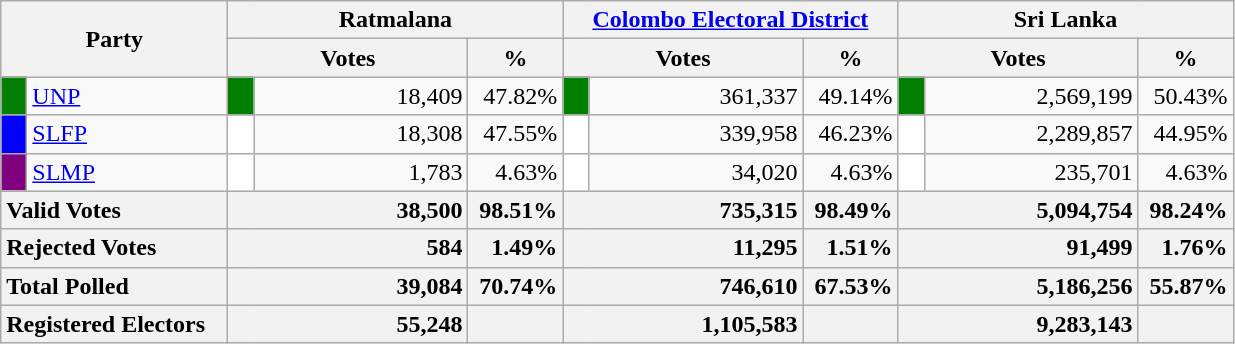<table class="wikitable">
<tr>
<th colspan="2" width="144px"rowspan="2">Party</th>
<th colspan="3" width="216px">Ratmalana</th>
<th colspan="3" width="216px"><a href='#'>Colombo Electoral District</a></th>
<th colspan="3" width="216px">Sri Lanka</th>
</tr>
<tr>
<th colspan="2" width="144px">Votes</th>
<th>%</th>
<th colspan="2" width="144px">Votes</th>
<th>%</th>
<th colspan="2" width="144px">Votes</th>
<th>%</th>
</tr>
<tr>
<td style="background-color:green;" width="10px"></td>
<td style="text-align:left;"><a href='#'>UNP</a></td>
<td style="background-color:green;" width="10px"></td>
<td style="text-align:right;">18,409</td>
<td style="text-align:right;">47.82%</td>
<td style="background-color:green;" width="10px"></td>
<td style="text-align:right;">361,337</td>
<td style="text-align:right;">49.14%</td>
<td style="background-color:green;" width="10px"></td>
<td style="text-align:right;">2,569,199</td>
<td style="text-align:right;">50.43%</td>
</tr>
<tr>
<td style="background-color:blue;" width="10px"></td>
<td style="text-align:left;"><a href='#'>SLFP</a></td>
<td style="background-color:white;" width="10px"></td>
<td style="text-align:right;">18,308</td>
<td style="text-align:right;">47.55%</td>
<td style="background-color:white;" width="10px"></td>
<td style="text-align:right;">339,958</td>
<td style="text-align:right;">46.23%</td>
<td style="background-color:white;" width="10px"></td>
<td style="text-align:right;">2,289,857</td>
<td style="text-align:right;">44.95%</td>
</tr>
<tr>
<td style="background-color:purple;" width="10px"></td>
<td style="text-align:left;"><a href='#'>SLMP</a></td>
<td style="background-color:white;" width="10px"></td>
<td style="text-align:right;">1,783</td>
<td style="text-align:right;">4.63%</td>
<td style="background-color:white;" width="10px"></td>
<td style="text-align:right;">34,020</td>
<td style="text-align:right;">4.63%</td>
<td style="background-color:white;" width="10px"></td>
<td style="text-align:right;">235,701</td>
<td style="text-align:right;">4.63%</td>
</tr>
<tr>
<th colspan="2" width="144px"style="text-align:left;">Valid Votes</th>
<th style="text-align:right;"colspan="2" width="144px">38,500</th>
<th style="text-align:right;">98.51%</th>
<th style="text-align:right;"colspan="2" width="144px">735,315</th>
<th style="text-align:right;">98.49%</th>
<th style="text-align:right;"colspan="2" width="144px">5,094,754</th>
<th style="text-align:right;">98.24%</th>
</tr>
<tr>
<th colspan="2" width="144px"style="text-align:left;">Rejected Votes</th>
<th style="text-align:right;"colspan="2" width="144px">584</th>
<th style="text-align:right;">1.49%</th>
<th style="text-align:right;"colspan="2" width="144px">11,295</th>
<th style="text-align:right;">1.51%</th>
<th style="text-align:right;"colspan="2" width="144px">91,499</th>
<th style="text-align:right;">1.76%</th>
</tr>
<tr>
<th colspan="2" width="144px"style="text-align:left;">Total Polled</th>
<th style="text-align:right;"colspan="2" width="144px">39,084</th>
<th style="text-align:right;">70.74%</th>
<th style="text-align:right;"colspan="2" width="144px">746,610</th>
<th style="text-align:right;">67.53%</th>
<th style="text-align:right;"colspan="2" width="144px">5,186,256</th>
<th style="text-align:right;">55.87%</th>
</tr>
<tr>
<th colspan="2" width="144px"style="text-align:left;">Registered Electors</th>
<th style="text-align:right;"colspan="2" width="144px">55,248</th>
<th></th>
<th style="text-align:right;"colspan="2" width="144px">1,105,583</th>
<th></th>
<th style="text-align:right;"colspan="2" width="144px">9,283,143</th>
<th></th>
</tr>
</table>
